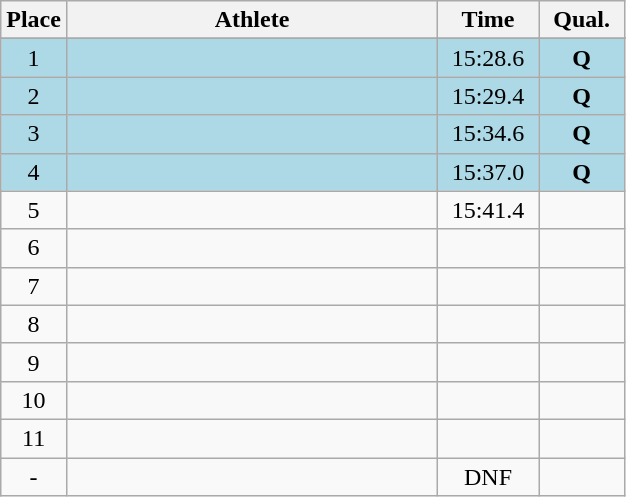<table class=wikitable style="text-align:center">
<tr>
<th width=20>Place</th>
<th width=240>Athlete</th>
<th width=60>Time</th>
<th width=50>Qual.</th>
</tr>
<tr>
</tr>
<tr bgcolor=lightblue>
<td>1</td>
<td align=left></td>
<td>15:28.6</td>
<td><strong>Q</strong></td>
</tr>
<tr bgcolor=lightblue>
<td>2</td>
<td align=left></td>
<td>15:29.4</td>
<td><strong>Q</strong></td>
</tr>
<tr bgcolor=lightblue>
<td>3</td>
<td align=left></td>
<td>15:34.6</td>
<td><strong>Q</strong></td>
</tr>
<tr bgcolor=lightblue>
<td>4</td>
<td align=left></td>
<td>15:37.0</td>
<td><strong>Q</strong></td>
</tr>
<tr>
<td>5</td>
<td align=left></td>
<td>15:41.4</td>
<td></td>
</tr>
<tr>
<td>6</td>
<td align=left></td>
<td></td>
<td></td>
</tr>
<tr>
<td>7</td>
<td align=left></td>
<td></td>
<td></td>
</tr>
<tr>
<td>8</td>
<td align=left></td>
<td></td>
<td></td>
</tr>
<tr>
<td>9</td>
<td align=left></td>
<td></td>
<td></td>
</tr>
<tr>
<td>10</td>
<td align=left></td>
<td></td>
<td></td>
</tr>
<tr>
<td>11</td>
<td align=left></td>
<td></td>
<td></td>
</tr>
<tr>
<td>-</td>
<td align=left></td>
<td>DNF</td>
<td></td>
</tr>
</table>
